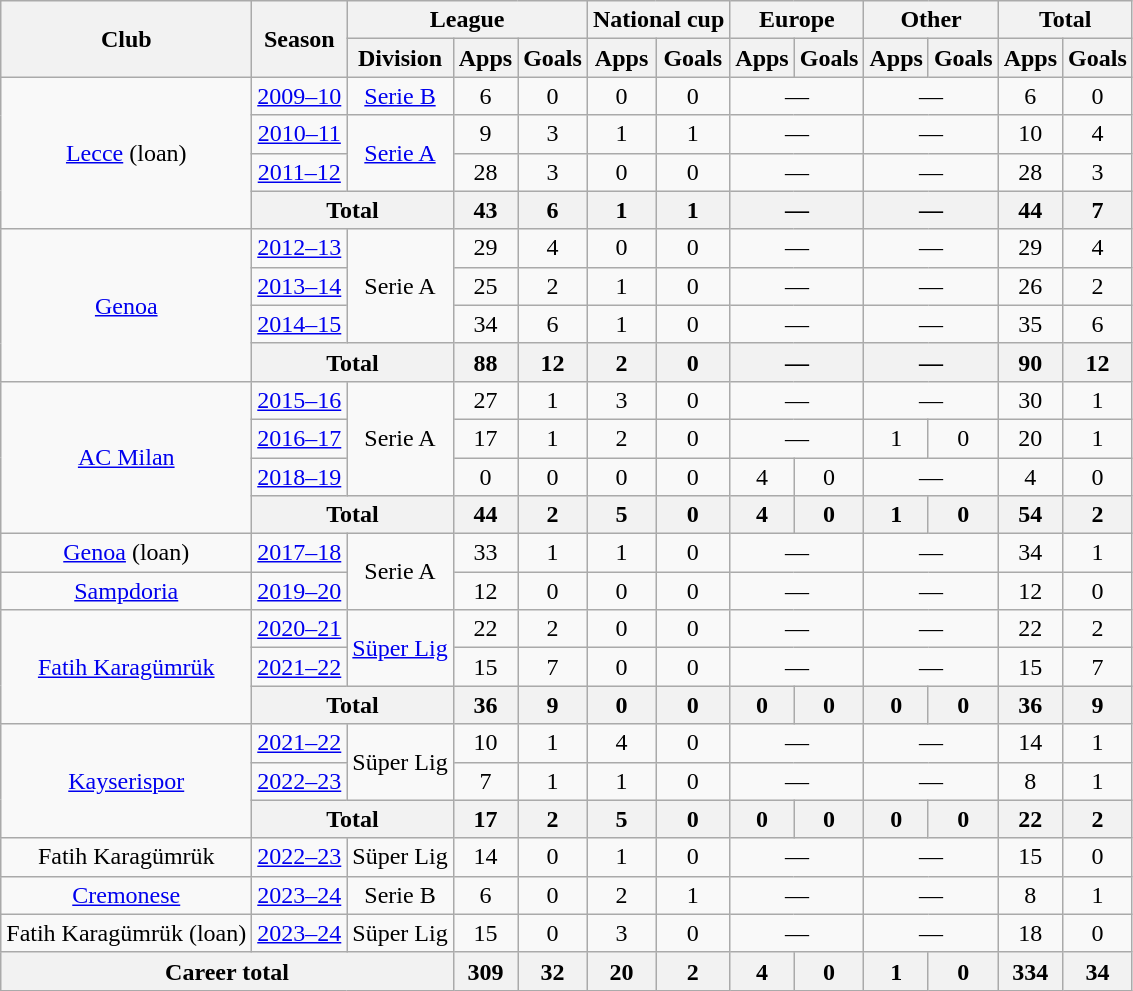<table class="wikitable" style="text-align: center">
<tr>
<th rowspan="2">Club</th>
<th rowspan="2">Season</th>
<th colspan="3">League</th>
<th colspan="2">National cup</th>
<th colspan="2">Europe</th>
<th colspan="2">Other</th>
<th colspan="2">Total</th>
</tr>
<tr>
<th>Division</th>
<th>Apps</th>
<th>Goals</th>
<th>Apps</th>
<th>Goals</th>
<th>Apps</th>
<th>Goals</th>
<th>Apps</th>
<th>Goals</th>
<th>Apps</th>
<th>Goals</th>
</tr>
<tr>
<td rowspan="4"><a href='#'>Lecce</a> (loan)</td>
<td><a href='#'>2009–10</a></td>
<td><a href='#'>Serie B</a></td>
<td>6</td>
<td>0</td>
<td>0</td>
<td>0</td>
<td colspan="2">—</td>
<td colspan="2">—</td>
<td>6</td>
<td>0</td>
</tr>
<tr>
<td><a href='#'>2010–11</a></td>
<td rowspan="2"><a href='#'>Serie A</a></td>
<td>9</td>
<td>3</td>
<td>1</td>
<td>1</td>
<td colspan="2">—</td>
<td colspan="2">—</td>
<td>10</td>
<td>4</td>
</tr>
<tr>
<td><a href='#'>2011–12</a></td>
<td>28</td>
<td>3</td>
<td>0</td>
<td>0</td>
<td colspan="2">—</td>
<td colspan="2">—</td>
<td>28</td>
<td>3</td>
</tr>
<tr>
<th colspan="2">Total</th>
<th>43</th>
<th>6</th>
<th>1</th>
<th>1</th>
<th colspan="2">—</th>
<th colspan="2">—</th>
<th>44</th>
<th>7</th>
</tr>
<tr>
<td rowspan="4"><a href='#'>Genoa</a></td>
<td><a href='#'>2012–13</a></td>
<td rowspan="3">Serie A</td>
<td>29</td>
<td>4</td>
<td>0</td>
<td>0</td>
<td colspan="2">—</td>
<td colspan="2">—</td>
<td>29</td>
<td>4</td>
</tr>
<tr>
<td><a href='#'>2013–14</a></td>
<td>25</td>
<td>2</td>
<td>1</td>
<td>0</td>
<td colspan="2">—</td>
<td colspan="2">—</td>
<td>26</td>
<td>2</td>
</tr>
<tr>
<td><a href='#'>2014–15</a></td>
<td>34</td>
<td>6</td>
<td>1</td>
<td>0</td>
<td colspan="2">—</td>
<td colspan="2">—</td>
<td>35</td>
<td>6</td>
</tr>
<tr>
<th colspan="2">Total</th>
<th>88</th>
<th>12</th>
<th>2</th>
<th>0</th>
<th colspan="2">—</th>
<th colspan="2">—</th>
<th>90</th>
<th>12</th>
</tr>
<tr>
<td rowspan="4"><a href='#'>AC Milan</a></td>
<td><a href='#'>2015–16</a></td>
<td rowspan="3">Serie A</td>
<td>27</td>
<td>1</td>
<td>3</td>
<td>0</td>
<td colspan="2">—</td>
<td colspan="2">—</td>
<td>30</td>
<td>1</td>
</tr>
<tr>
<td><a href='#'>2016–17</a></td>
<td>17</td>
<td>1</td>
<td>2</td>
<td>0</td>
<td colspan="2">—</td>
<td>1</td>
<td>0</td>
<td>20</td>
<td>1</td>
</tr>
<tr>
<td><a href='#'>2018–19</a></td>
<td>0</td>
<td>0</td>
<td>0</td>
<td>0</td>
<td>4</td>
<td>0</td>
<td colspan="2">—</td>
<td>4</td>
<td>0</td>
</tr>
<tr>
<th colspan="2">Total</th>
<th>44</th>
<th>2</th>
<th>5</th>
<th>0</th>
<th>4</th>
<th>0</th>
<th>1</th>
<th>0</th>
<th>54</th>
<th>2</th>
</tr>
<tr>
<td><a href='#'>Genoa</a> (loan)</td>
<td><a href='#'>2017–18</a></td>
<td rowspan="2">Serie A</td>
<td>33</td>
<td>1</td>
<td>1</td>
<td>0</td>
<td colspan="2">—</td>
<td colspan="2">—</td>
<td>34</td>
<td>1</td>
</tr>
<tr>
<td><a href='#'>Sampdoria</a></td>
<td><a href='#'>2019–20</a></td>
<td>12</td>
<td>0</td>
<td>0</td>
<td>0</td>
<td colspan="2">—</td>
<td colspan="2">—</td>
<td>12</td>
<td>0</td>
</tr>
<tr>
<td rowspan="3"><a href='#'>Fatih Karagümrük</a></td>
<td><a href='#'>2020–21</a></td>
<td rowspan="2"><a href='#'>Süper Lig</a></td>
<td>22</td>
<td>2</td>
<td>0</td>
<td>0</td>
<td colspan="2">—</td>
<td colspan="2">—</td>
<td>22</td>
<td>2</td>
</tr>
<tr>
<td><a href='#'>2021–22</a></td>
<td>15</td>
<td>7</td>
<td>0</td>
<td>0</td>
<td colspan="2">—</td>
<td colspan="2">—</td>
<td>15</td>
<td>7</td>
</tr>
<tr>
<th colspan="2">Total</th>
<th>36</th>
<th>9</th>
<th>0</th>
<th>0</th>
<th>0</th>
<th>0</th>
<th>0</th>
<th>0</th>
<th>36</th>
<th>9</th>
</tr>
<tr>
<td rowspan="3"><a href='#'>Kayserispor</a></td>
<td><a href='#'>2021–22</a></td>
<td rowspan="2">Süper Lig</td>
<td>10</td>
<td>1</td>
<td>4</td>
<td>0</td>
<td colspan="2">—</td>
<td colspan="2">—</td>
<td>14</td>
<td>1</td>
</tr>
<tr>
<td><a href='#'>2022–23</a></td>
<td>7</td>
<td>1</td>
<td>1</td>
<td>0</td>
<td colspan="2">—</td>
<td colspan="2">—</td>
<td>8</td>
<td>1</td>
</tr>
<tr>
<th colspan="2">Total</th>
<th>17</th>
<th>2</th>
<th>5</th>
<th>0</th>
<th>0</th>
<th>0</th>
<th>0</th>
<th>0</th>
<th>22</th>
<th>2</th>
</tr>
<tr>
<td>Fatih Karagümrük</td>
<td><a href='#'>2022–23</a></td>
<td>Süper Lig</td>
<td>14</td>
<td>0</td>
<td>1</td>
<td>0</td>
<td colspan="2">—</td>
<td colspan="2">—</td>
<td>15</td>
<td>0</td>
</tr>
<tr>
<td><a href='#'>Cremonese</a></td>
<td><a href='#'>2023–24</a></td>
<td>Serie B</td>
<td>6</td>
<td>0</td>
<td>2</td>
<td>1</td>
<td colspan="2">—</td>
<td colspan="2">—</td>
<td>8</td>
<td>1</td>
</tr>
<tr>
<td>Fatih Karagümrük (loan)</td>
<td><a href='#'>2023–24</a></td>
<td>Süper Lig</td>
<td>15</td>
<td>0</td>
<td>3</td>
<td>0</td>
<td colspan="2">—</td>
<td colspan="2">—</td>
<td>18</td>
<td>0</td>
</tr>
<tr>
<th colspan="3">Career total</th>
<th>309</th>
<th>32</th>
<th>20</th>
<th>2</th>
<th>4</th>
<th>0</th>
<th>1</th>
<th>0</th>
<th>334</th>
<th>34</th>
</tr>
</table>
